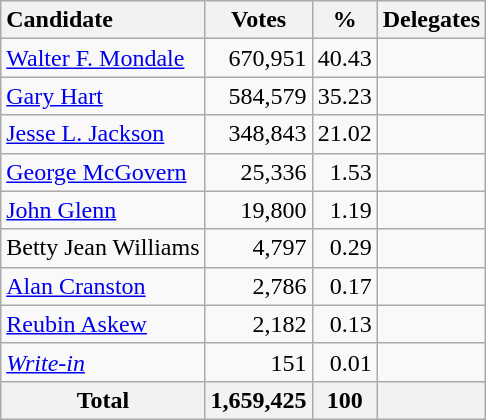<table class="wikitable sortable plainrowheaders" style="text-align:right;">
<tr>
<th style="text-align:left;">Candidate</th>
<th>Votes</th>
<th>%</th>
<th>Delegates</th>
</tr>
<tr>
<td style="text-align:left;"><a href='#'>Walter F. Mondale</a></td>
<td>670,951</td>
<td>40.43</td>
<td style="text-align:center;"></td>
</tr>
<tr>
<td style="text-align:left;"><a href='#'>Gary Hart</a></td>
<td>584,579</td>
<td>35.23</td>
<td style="text-align:center;"></td>
</tr>
<tr>
<td style="text-align:left;"><a href='#'>Jesse L. Jackson</a></td>
<td>348,843</td>
<td>21.02</td>
<td style="text-align:center;"></td>
</tr>
<tr>
<td style="text-align:left;"><a href='#'>George McGovern</a> </td>
<td>25,336</td>
<td>1.53</td>
<td style="text-align:center;"></td>
</tr>
<tr>
<td style="text-align:left;"><a href='#'>John Glenn</a> </td>
<td>19,800</td>
<td>1.19</td>
<td style="text-align:center;"></td>
</tr>
<tr>
<td style="text-align:left;">Betty Jean Williams</td>
<td>4,797</td>
<td>0.29</td>
<td style="text-align:center;"></td>
</tr>
<tr>
<td style="text-align:left;"><a href='#'>Alan Cranston</a> </td>
<td>2,786</td>
<td>0.17</td>
<td style="text-align:center;"></td>
</tr>
<tr>
<td style="text-align:left;"><a href='#'>Reubin Askew</a> </td>
<td>2,182</td>
<td>0.13</td>
<td style="text-align:center;"></td>
</tr>
<tr>
<td style="text-align:left;"><em><a href='#'>Write-in</a></em></td>
<td>151</td>
<td>0.01</td>
<td style="text-align:center;"></td>
</tr>
<tr class="sortbottom">
<th>Total</th>
<th>1,659,425</th>
<th>100</th>
<th></th>
</tr>
</table>
